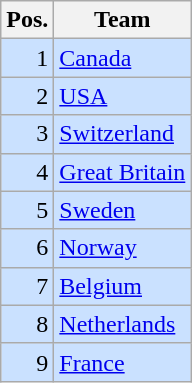<table class="wikitable">
<tr>
<th>Pos.</th>
<th>Team</th>
</tr>
<tr bgcolor="#CAE1FF" align="right">
<td>1</td>
<td align="left"> <a href='#'>Canada</a></td>
</tr>
<tr bgcolor="#CAE1FF" align="right">
<td>2</td>
<td align="left"> <a href='#'>USA</a></td>
</tr>
<tr bgcolor="#CAE1FF" align="right">
<td>3</td>
<td align="left"> <a href='#'>Switzerland</a></td>
</tr>
<tr bgcolor="#CAE1FF" align="right">
<td>4</td>
<td align="left"> <a href='#'>Great Britain</a></td>
</tr>
<tr bgcolor="#CAE1FF" align="right">
<td>5</td>
<td align="left"> <a href='#'>Sweden</a></td>
</tr>
<tr bgcolor="#CAE1FF" align="right">
<td>6</td>
<td align="left"> <a href='#'>Norway</a></td>
</tr>
<tr bgcolor="#CAE1FF" align="right">
<td>7</td>
<td align="left"> <a href='#'>Belgium</a></td>
</tr>
<tr bgcolor="#CAE1FF" align="right">
<td>8</td>
<td align="left"> <a href='#'>Netherlands</a></td>
</tr>
<tr bgcolor="#CAE1FF" align="right">
<td>9</td>
<td align="left"> <a href='#'>France</a></td>
</tr>
</table>
